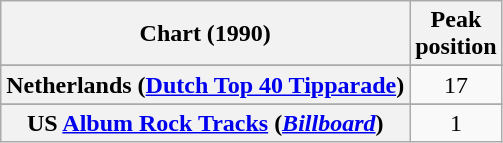<table class="wikitable sortable plainrowheaders" style="text-align:center">
<tr>
<th>Chart (1990)</th>
<th>Peak<br>position</th>
</tr>
<tr>
</tr>
<tr>
</tr>
<tr>
<th scope="row">Netherlands (<a href='#'>Dutch Top 40 Tipparade</a>)</th>
<td>17</td>
</tr>
<tr>
</tr>
<tr>
</tr>
<tr>
</tr>
<tr>
</tr>
<tr>
<th scope="row">US <a href='#'>Album Rock Tracks</a> (<em><a href='#'>Billboard</a></em>)</th>
<td>1</td>
</tr>
</table>
